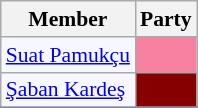<table class=wikitable style="border:1px solid #8888aa; background-color:#f7f8ff; padding:0px; font-size:90%;">
<tr>
<th>Member</th>
<th>Party</th>
</tr>
<tr>
<td><a href='#'>Suat Pamukçu</a></td>
<td style="background: #F7819F"></td>
</tr>
<tr>
<td><a href='#'>Şaban Kardeş</a></td>
<td style="background: #870000"></td>
</tr>
<tr>
</tr>
</table>
